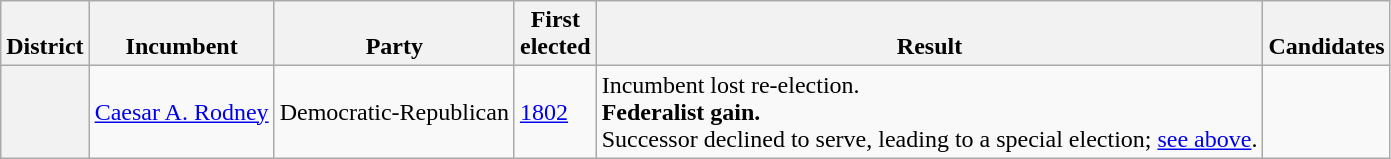<table class=wikitable>
<tr valign=bottom>
<th>District</th>
<th>Incumbent</th>
<th>Party</th>
<th>First<br>elected</th>
<th>Result</th>
<th>Candidates</th>
</tr>
<tr>
<th></th>
<td><a href='#'>Caesar A. Rodney</a></td>
<td>Democratic-Republican</td>
<td><a href='#'>1802</a></td>
<td>Incumbent lost re-election.<br><strong>Federalist gain.</strong><br>Successor declined to serve, leading to a special election; <a href='#'>see above</a>.</td>
<td nowrap></td>
</tr>
</table>
